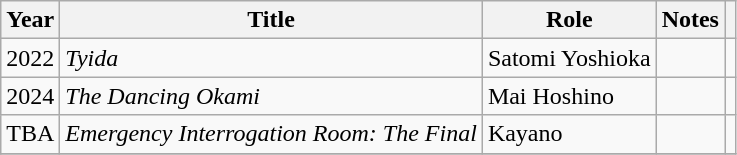<table class="wikitable">
<tr>
<th>Year</th>
<th>Title</th>
<th>Role</th>
<th>Notes</th>
<th></th>
</tr>
<tr>
<td>2022</td>
<td><em>Tyida</em></td>
<td>Satomi Yoshioka</td>
<td></td>
<td></td>
</tr>
<tr>
<td rowspan="1">2024</td>
<td><em>The Dancing Okami</em></td>
<td>Mai Hoshino</td>
<td></td>
<td></td>
</tr>
<tr>
<td>TBA</td>
<td><em>Emergency Interrogation Room: The Final</em></td>
<td>Kayano</td>
<td></td>
<td></td>
</tr>
<tr>
</tr>
</table>
